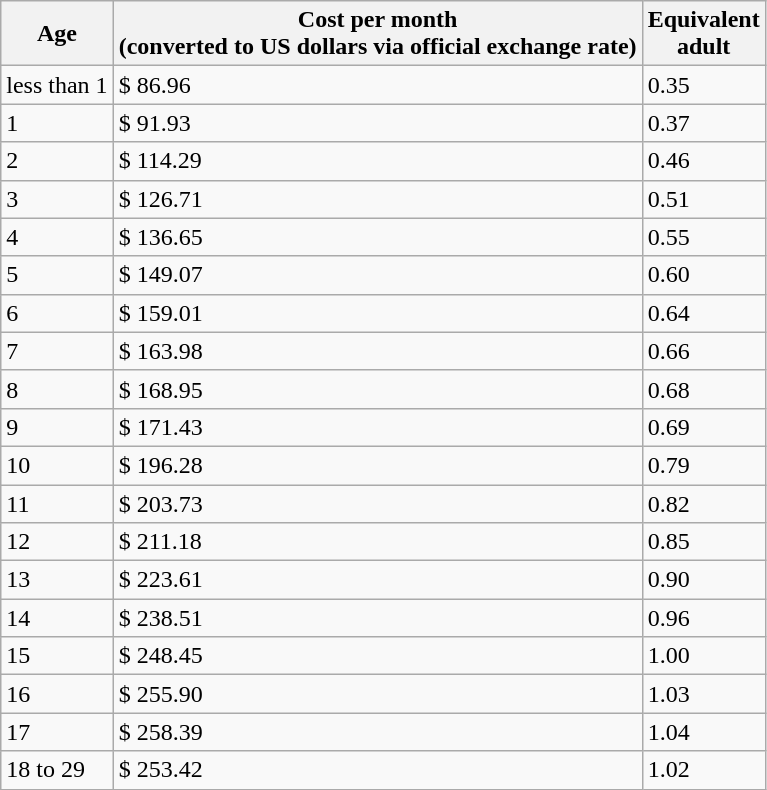<table class="wikitable sortable">
<tr>
<th>Age</th>
<th>Cost per month<br>(converted to US dollars
via official exchange rate)</th>
<th>Equivalent<br>adult</th>
</tr>
<tr>
<td>less than 1</td>
<td>$ 86.96</td>
<td>0.35</td>
</tr>
<tr>
<td>1</td>
<td>$ 91.93</td>
<td>0.37</td>
</tr>
<tr>
<td>2</td>
<td>$ 114.29</td>
<td>0.46</td>
</tr>
<tr>
<td>3</td>
<td>$ 126.71</td>
<td>0.51</td>
</tr>
<tr>
<td>4</td>
<td>$ 136.65</td>
<td>0.55</td>
</tr>
<tr>
<td>5</td>
<td>$ 149.07</td>
<td>0.60</td>
</tr>
<tr>
<td>6</td>
<td>$ 159.01</td>
<td>0.64</td>
</tr>
<tr>
<td>7</td>
<td>$ 163.98</td>
<td>0.66</td>
</tr>
<tr>
<td>8</td>
<td>$ 168.95</td>
<td>0.68</td>
</tr>
<tr>
<td>9</td>
<td>$ 171.43</td>
<td>0.69</td>
</tr>
<tr>
<td>10</td>
<td>$ 196.28</td>
<td>0.79</td>
</tr>
<tr>
<td>11</td>
<td>$ 203.73</td>
<td>0.82</td>
</tr>
<tr>
<td>12</td>
<td>$ 211.18</td>
<td>0.85</td>
</tr>
<tr>
<td>13</td>
<td>$ 223.61</td>
<td>0.90</td>
</tr>
<tr>
<td>14</td>
<td>$ 238.51</td>
<td>0.96</td>
</tr>
<tr>
<td>15</td>
<td>$ 248.45</td>
<td>1.00</td>
</tr>
<tr>
<td>16</td>
<td>$ 255.90</td>
<td>1.03</td>
</tr>
<tr>
<td>17</td>
<td>$ 258.39</td>
<td>1.04</td>
</tr>
<tr>
<td>18 to 29</td>
<td>$ 253.42</td>
<td>1.02</td>
</tr>
</table>
